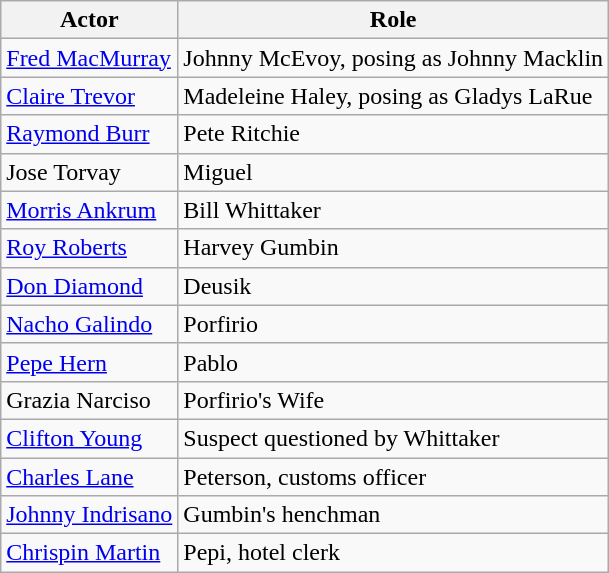<table class=wikitable>
<tr>
<th>Actor</th>
<th>Role</th>
</tr>
<tr>
<td><a href='#'>Fred MacMurray</a></td>
<td>Johnny McEvoy, posing as Johnny Macklin</td>
</tr>
<tr>
<td><a href='#'>Claire Trevor</a></td>
<td>Madeleine Haley, posing as Gladys LaRue</td>
</tr>
<tr>
<td><a href='#'>Raymond Burr</a></td>
<td>Pete Ritchie</td>
</tr>
<tr>
<td>Jose Torvay</td>
<td>Miguel</td>
</tr>
<tr>
<td><a href='#'>Morris Ankrum</a></td>
<td>Bill Whittaker</td>
</tr>
<tr>
<td><a href='#'>Roy Roberts</a></td>
<td>Harvey Gumbin</td>
</tr>
<tr>
<td><a href='#'>Don Diamond</a></td>
<td>Deusik</td>
</tr>
<tr>
<td><a href='#'>Nacho Galindo</a></td>
<td>Porfirio</td>
</tr>
<tr>
<td><a href='#'>Pepe Hern</a></td>
<td>Pablo</td>
</tr>
<tr>
<td>Grazia Narciso</td>
<td>Porfirio's Wife</td>
</tr>
<tr>
<td><a href='#'>Clifton Young</a></td>
<td>Suspect questioned by Whittaker</td>
</tr>
<tr>
<td><a href='#'>Charles Lane</a></td>
<td>Peterson, customs officer</td>
</tr>
<tr>
<td><a href='#'>Johnny Indrisano</a></td>
<td>Gumbin's henchman</td>
</tr>
<tr>
<td><a href='#'>Chrispin Martin</a></td>
<td>Pepi, hotel clerk</td>
</tr>
</table>
